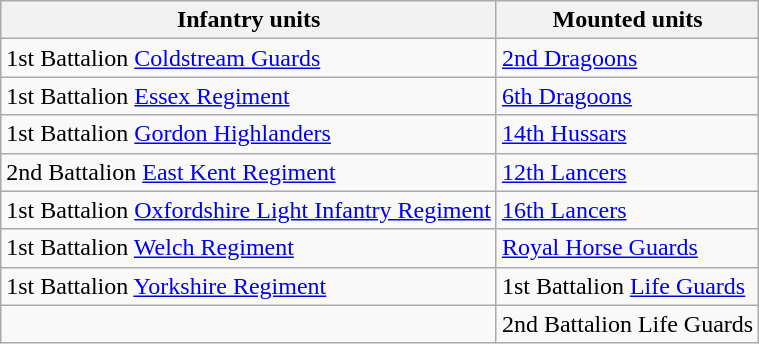<table class="wikitable">
<tr>
<th>Infantry units</th>
<th>Mounted units</th>
</tr>
<tr>
<td>1st Battalion <a href='#'>Coldstream Guards</a></td>
<td><a href='#'>2nd Dragoons</a></td>
</tr>
<tr>
<td>1st Battalion <a href='#'>Essex Regiment</a></td>
<td><a href='#'>6th Dragoons</a></td>
</tr>
<tr>
<td>1st Battalion <a href='#'>Gordon Highlanders</a></td>
<td><a href='#'>14th Hussars</a></td>
</tr>
<tr>
<td>2nd Battalion <a href='#'>East Kent Regiment</a></td>
<td><a href='#'>12th Lancers</a></td>
</tr>
<tr>
<td>1st Battalion <a href='#'>Oxfordshire Light Infantry Regiment</a></td>
<td><a href='#'>16th Lancers</a></td>
</tr>
<tr>
<td>1st Battalion <a href='#'>Welch Regiment</a></td>
<td><a href='#'>Royal Horse Guards</a></td>
</tr>
<tr>
<td>1st Battalion <a href='#'>Yorkshire Regiment</a></td>
<td>1st Battalion <a href='#'>Life Guards</a></td>
</tr>
<tr>
<td></td>
<td>2nd Battalion Life Guards</td>
</tr>
</table>
